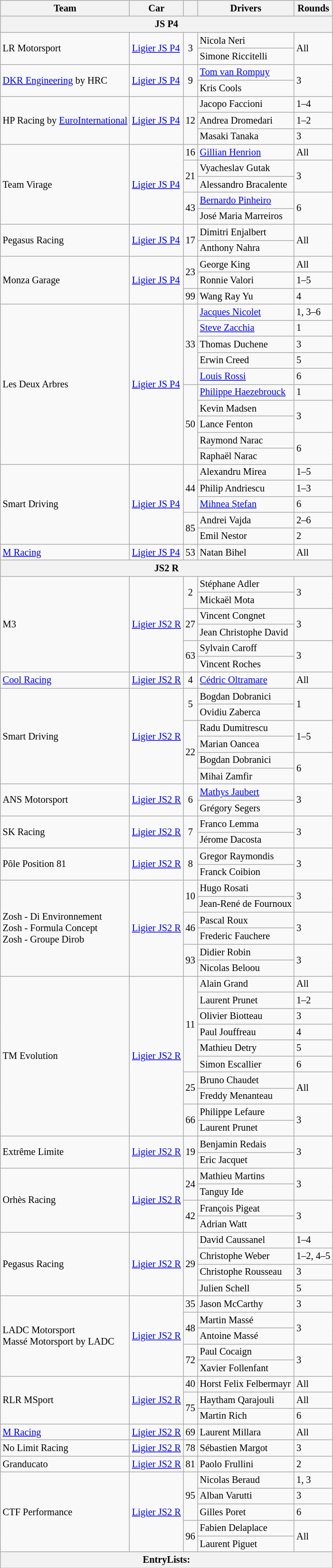<table class="wikitable" style="font-size: 85%;">
<tr>
<th>Team</th>
<th>Car</th>
<th></th>
<th>Drivers</th>
<th>Rounds</th>
</tr>
<tr>
<th colspan=5>JS P4</th>
</tr>
<tr>
<td rowspan=2> LR Motorsport</td>
<td rowspan=2><a href='#'>Ligier JS P4</a></td>
<td rowspan=2 align=center>3</td>
<td> Nicola Neri</td>
<td rowspan=2>All</td>
</tr>
<tr>
<td> Simone Riccitelli</td>
</tr>
<tr>
<td rowspan=2> <a href='#'>DKR Engineering</a> by HRC</td>
<td rowspan=2><a href='#'>Ligier JS P4</a></td>
<td rowspan=2 align=center>9</td>
<td> <a href='#'>Tom van Rompuy</a></td>
<td rowspan=2>3</td>
</tr>
<tr>
<td> Kris Cools</td>
</tr>
<tr>
<td rowspan=3> HP Racing by <a href='#'>EuroInternational</a></td>
<td rowspan=3><a href='#'>Ligier JS P4</a></td>
<td rowspan=3 align=center>12</td>
<td> Jacopo Faccioni</td>
<td>1–4</td>
</tr>
<tr>
<td> Andrea Dromedari</td>
<td>1–2</td>
</tr>
<tr>
<td> Masaki Tanaka</td>
<td>3</td>
</tr>
<tr>
<td rowspan=5> Team Virage</td>
<td rowspan=5><a href='#'>Ligier JS P4</a></td>
<td align=center>16</td>
<td> <a href='#'>Gillian Henrion</a></td>
<td>All</td>
</tr>
<tr>
<td rowspan=2 align=center>21</td>
<td> Vyacheslav Gutak</td>
<td rowspan=2>3</td>
</tr>
<tr>
<td> Alessandro Bracalente</td>
</tr>
<tr>
<td rowspan=2 align=center>43</td>
<td> <a href='#'>Bernardo Pinheiro</a></td>
<td rowspan=2>6</td>
</tr>
<tr>
<td> José Maria Marreiros</td>
</tr>
<tr>
<td rowspan=2> Pegasus Racing</td>
<td rowspan=2><a href='#'>Ligier JS P4</a></td>
<td rowspan=2 align=center>17</td>
<td> Dimitri Enjalbert</td>
<td rowspan=2>All</td>
</tr>
<tr>
<td> Anthony Nahra</td>
</tr>
<tr>
<td rowspan=3> Monza Garage</td>
<td rowspan=3><a href='#'>Ligier JS P4</a></td>
<td rowspan=2 align=center>23</td>
<td> George King</td>
<td>All</td>
</tr>
<tr>
<td> Ronnie Valori</td>
<td>1–5</td>
</tr>
<tr>
<td align=center>99</td>
<td> Wang Ray Yu</td>
<td>4</td>
</tr>
<tr>
<td rowspan=10> Les Deux Arbres</td>
<td rowspan=10><a href='#'>Ligier JS P4</a></td>
<td rowspan=5 align=center>33</td>
<td> <a href='#'>Jacques Nicolet</a></td>
<td>1, 3–6</td>
</tr>
<tr>
<td> <a href='#'>Steve Zacchia</a></td>
<td>1</td>
</tr>
<tr>
<td> Thomas Duchene</td>
<td>3</td>
</tr>
<tr>
<td> Erwin Creed</td>
<td>5</td>
</tr>
<tr>
<td> <a href='#'>Louis Rossi</a></td>
<td>6</td>
</tr>
<tr>
<td rowspan=5 align=center>50</td>
<td> <a href='#'>Philippe Haezebrouck</a></td>
<td>1</td>
</tr>
<tr>
<td> Kevin Madsen</td>
<td rowspan=2>3</td>
</tr>
<tr>
<td> Lance Fenton</td>
</tr>
<tr>
<td> Raymond Narac</td>
<td rowspan=2>6</td>
</tr>
<tr>
<td> Raphaël Narac</td>
</tr>
<tr>
<td rowspan=5> Smart Driving</td>
<td rowspan=5><a href='#'>Ligier JS P4</a></td>
<td rowspan=3 align=center>44</td>
<td> Alexandru Mirea</td>
<td>1–5</td>
</tr>
<tr>
<td> Philip Andriescu</td>
<td>1–3</td>
</tr>
<tr>
<td> <a href='#'>Mihnea Ștefan</a></td>
<td>6</td>
</tr>
<tr>
<td rowspan=2 align=center>85</td>
<td> Andrei Vajda</td>
<td>2–6</td>
</tr>
<tr>
<td> Emil Nestor</td>
<td>2</td>
</tr>
<tr>
<td> <a href='#'>M Racing</a></td>
<td><a href='#'>Ligier JS P4</a></td>
<td align=center>53</td>
<td> Natan Bihel</td>
<td>All</td>
</tr>
<tr>
<th colspan=5>JS2 R</th>
</tr>
<tr>
<td rowspan=6> M3</td>
<td rowspan=6><a href='#'>Ligier JS2 R</a></td>
<td rowspan=2 align=center>2</td>
<td> Stéphane Adler</td>
<td rowspan=2>3</td>
</tr>
<tr>
<td> Mickaël Mota</td>
</tr>
<tr>
<td rowspan=2 align=center>27</td>
<td> Vincent Congnet</td>
<td rowspan=2>3</td>
</tr>
<tr>
<td> Jean Christophe David</td>
</tr>
<tr>
<td rowspan=2 align=center>63</td>
<td> Sylvain Caroff</td>
<td rowspan=2>3</td>
</tr>
<tr>
<td> Vincent Roches</td>
</tr>
<tr>
<td> <a href='#'>Cool Racing</a></td>
<td><a href='#'>Ligier JS2 R</a></td>
<td align=center>4</td>
<td> <a href='#'>Cédric Oltramare</a></td>
<td>All</td>
</tr>
<tr>
<td rowspan=6> Smart Driving</td>
<td rowspan=6><a href='#'>Ligier JS2 R</a></td>
<td rowspan=2 align=center>5</td>
<td> Bogdan Dobranici</td>
<td rowspan=2>1</td>
</tr>
<tr>
<td> Ovidiu Zaberca</td>
</tr>
<tr>
<td rowspan=4 align=center>22</td>
<td> Radu Dumitrescu</td>
<td rowspan=2>1–5</td>
</tr>
<tr>
<td> Marian Oancea</td>
</tr>
<tr>
<td> Bogdan Dobranici</td>
<td rowspan=2>6</td>
</tr>
<tr>
<td> Mihai Zamfir</td>
</tr>
<tr>
<td rowspan=2> ANS Motorsport</td>
<td rowspan=2><a href='#'>Ligier JS2 R</a></td>
<td rowspan=2 align=center>6</td>
<td> <a href='#'>Mathys Jaubert</a></td>
<td rowspan=2>3</td>
</tr>
<tr>
<td> Grégory Segers</td>
</tr>
<tr>
<td rowspan=2> SK Racing</td>
<td rowspan=2><a href='#'>Ligier JS2 R</a></td>
<td rowspan=2 align=center>7</td>
<td> Franco Lemma</td>
<td rowspan=2>3</td>
</tr>
<tr>
<td> Jérome Dacosta</td>
</tr>
<tr>
<td rowspan=2> Pôle Position 81</td>
<td rowspan=2><a href='#'>Ligier JS2 R</a></td>
<td rowspan=2 align=center>8</td>
<td> Gregor Raymondis</td>
<td rowspan=2>3</td>
</tr>
<tr>
<td> Franck Coibion</td>
</tr>
<tr>
<td rowspan=6> Zosh - Di Environnement<br> Zosh - Formula Concept<br> Zosh - Groupe Dirob</td>
<td rowspan=6><a href='#'>Ligier JS2 R</a></td>
<td rowspan=2 align=center>10</td>
<td> Hugo Rosati</td>
<td rowspan=2>3</td>
</tr>
<tr>
<td> Jean-René de Fournoux</td>
</tr>
<tr>
<td rowspan=2 align=center>46</td>
<td> Pascal Roux</td>
<td rowspan=2>3</td>
</tr>
<tr>
<td> Frederic Fauchere</td>
</tr>
<tr>
<td rowspan=2 align=center>93</td>
<td> Didier Robin</td>
<td rowspan=2>3</td>
</tr>
<tr>
<td> Nicolas Beloou</td>
</tr>
<tr>
<td rowspan=10> TM Evolution</td>
<td rowspan=10><a href='#'>Ligier JS2 R</a></td>
<td rowspan="6" align="center">11</td>
<td> Alain Grand</td>
<td>All</td>
</tr>
<tr>
<td> Laurent Prunet</td>
<td>1–2</td>
</tr>
<tr>
<td> Olivier Biotteau</td>
<td>3</td>
</tr>
<tr>
<td> Paul Jouffreau</td>
<td>4</td>
</tr>
<tr>
<td> Mathieu Detry</td>
<td>5</td>
</tr>
<tr>
<td> Simon Escallier</td>
<td>6</td>
</tr>
<tr>
<td rowspan=2 align=center>25</td>
<td> Bruno Chaudet</td>
<td rowspan=2>All</td>
</tr>
<tr>
<td> Freddy Menanteau</td>
</tr>
<tr>
<td rowspan=2 align=center>66</td>
<td> Philippe Lefaure</td>
<td rowspan=2>3</td>
</tr>
<tr>
<td> Laurent Prunet</td>
</tr>
<tr>
<td rowspan=2> Extrême Limite</td>
<td rowspan=2><a href='#'>Ligier JS2 R</a></td>
<td rowspan=2 align=center>19</td>
<td> Benjamin Redais</td>
<td rowspan=2>3</td>
</tr>
<tr>
<td> Eric Jacquet</td>
</tr>
<tr>
<td rowspan=4> Orhès Racing</td>
<td rowspan=4><a href='#'>Ligier JS2 R</a></td>
<td rowspan=2 align=center>24</td>
<td> Mathieu Martins</td>
<td rowspan=2>3</td>
</tr>
<tr>
<td> Tanguy Ide</td>
</tr>
<tr>
<td rowspan=2 align=center>42</td>
<td> François Pigeat</td>
<td rowspan=2>3</td>
</tr>
<tr>
<td> Adrian Watt</td>
</tr>
<tr>
<td rowspan=4> Pegasus Racing</td>
<td rowspan=4><a href='#'>Ligier JS2 R</a></td>
<td rowspan=4 align=center>29</td>
<td> David Caussanel</td>
<td>1–4</td>
</tr>
<tr>
<td> Christophe Weber</td>
<td>1–2, 4–5</td>
</tr>
<tr>
<td> Christophe Rousseau</td>
<td>3</td>
</tr>
<tr>
<td> Julien Schell</td>
<td>5</td>
</tr>
<tr>
<td rowspan=5> LADC Motorsport<br> Massé Motorsport by LADC</td>
<td rowspan=5><a href='#'>Ligier JS2 R</a></td>
<td align=center>35</td>
<td> Jason McCarthy</td>
<td>3</td>
</tr>
<tr>
<td rowspan=2 align=center>48</td>
<td> Martin Massé</td>
<td rowspan=2>3</td>
</tr>
<tr>
<td> Antoine Massé</td>
</tr>
<tr>
<td rowspan=2 align=center>72</td>
<td> Paul Cocaign</td>
<td rowspan=2>3</td>
</tr>
<tr>
<td> Xavier Follenfant</td>
</tr>
<tr>
<td rowspan=3> RLR MSport</td>
<td rowspan=3><a href='#'>Ligier JS2 R</a></td>
<td align=center>40</td>
<td> Horst Felix Felbermayr</td>
<td>All</td>
</tr>
<tr>
<td rowspan=2 align=center>75</td>
<td> Haytham Qarajouli</td>
<td>All</td>
</tr>
<tr>
<td> Martin Rich</td>
<td>6</td>
</tr>
<tr>
<td> <a href='#'>M Racing</a></td>
<td><a href='#'>Ligier JS2 R</a></td>
<td align=center>69</td>
<td> Laurent Millara</td>
<td>All</td>
</tr>
<tr>
<td> No Limit Racing</td>
<td><a href='#'>Ligier JS2 R</a></td>
<td align=center>78</td>
<td> Sébastien Margot</td>
<td>3</td>
</tr>
<tr>
<td> Granducato</td>
<td><a href='#'>Ligier JS2 R</a></td>
<td align=center>81</td>
<td> Paolo Frullini</td>
<td>2</td>
</tr>
<tr>
<td rowspan=5> CTF Performance</td>
<td rowspan=5><a href='#'>Ligier JS2 R</a></td>
<td rowspan=3 align=center>95</td>
<td> Nicolas Beraud</td>
<td>1, 3</td>
</tr>
<tr>
<td> Alban Varutti</td>
<td>3</td>
</tr>
<tr>
<td> Gilles Poret</td>
<td>6</td>
</tr>
<tr>
<td rowspan=2 align=center>96</td>
<td> Fabien Delaplace</td>
<td rowspan=2>All</td>
</tr>
<tr>
<td> Laurent Piguet</td>
</tr>
<tr>
<th colspan=5>EntryLists:</th>
</tr>
</table>
